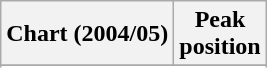<table class="wikitable sortable plainrowheaders" style="text-align:center">
<tr>
<th scope="col">Chart (2004/05)</th>
<th scope="col">Peak<br>position</th>
</tr>
<tr>
</tr>
<tr>
</tr>
</table>
